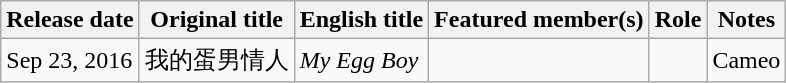<table class="wikitable sortable">
<tr>
<th>Release date</th>
<th>Original title</th>
<th>English title</th>
<th>Featured member(s)</th>
<th>Role</th>
<th class="unsortable">Notes</th>
</tr>
<tr>
<td>Sep 23, 2016</td>
<td>我的蛋男情人</td>
<td><em>My Egg Boy</em></td>
<td></td>
<td></td>
<td>Cameo</td>
</tr>
</table>
